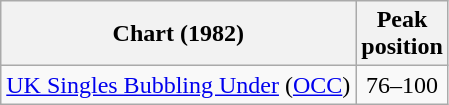<table class="wikitable sortable" style=margin-right:1em;margin-bottom:0;>
<tr>
<th scope="col">Chart (1982)</th>
<th scope="col">Peak<br>position</th>
</tr>
<tr>
<td><a href='#'>UK Singles Bubbling Under</a> (<a href='#'>OCC</a>)</td>
<td style="text-align:center;">76–100</td>
</tr>
</table>
